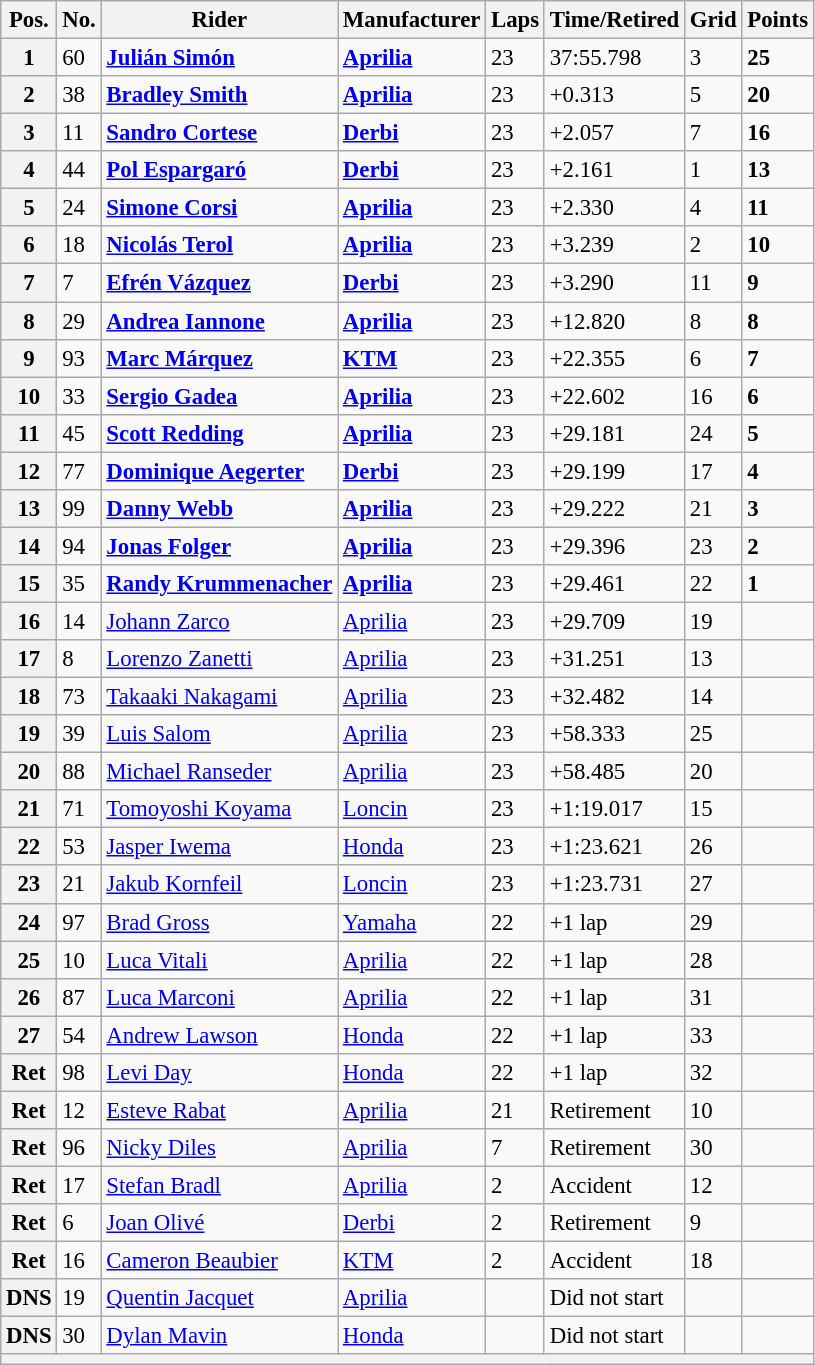<table class="wikitable" style="font-size: 95%;">
<tr>
<th>Pos.</th>
<th>No.</th>
<th>Rider</th>
<th>Manufacturer</th>
<th>Laps</th>
<th>Time/Retired</th>
<th>Grid</th>
<th>Points</th>
</tr>
<tr>
<th>1</th>
<td>60</td>
<td> <strong><a href='#'>Julián Simón</a></strong></td>
<td><strong><a href='#'>Aprilia</a></strong></td>
<td>23</td>
<td>37:55.798</td>
<td>3</td>
<td><strong>25</strong></td>
</tr>
<tr>
<th>2</th>
<td>38</td>
<td> <strong><a href='#'>Bradley Smith</a></strong></td>
<td><strong><a href='#'>Aprilia</a></strong></td>
<td>23</td>
<td>+0.313</td>
<td>5</td>
<td><strong>20</strong></td>
</tr>
<tr>
<th>3</th>
<td>11</td>
<td> <strong><a href='#'>Sandro Cortese</a></strong></td>
<td><strong><a href='#'>Derbi</a></strong></td>
<td>23</td>
<td>+2.057</td>
<td>7</td>
<td><strong>16</strong></td>
</tr>
<tr>
<th>4</th>
<td>44</td>
<td> <strong><a href='#'>Pol Espargaró</a></strong></td>
<td><strong><a href='#'>Derbi</a></strong></td>
<td>23</td>
<td>+2.161</td>
<td>1</td>
<td><strong>13</strong></td>
</tr>
<tr>
<th>5</th>
<td>24</td>
<td> <strong><a href='#'>Simone Corsi</a></strong></td>
<td><strong><a href='#'>Aprilia</a></strong></td>
<td>23</td>
<td>+2.330</td>
<td>4</td>
<td><strong>11</strong></td>
</tr>
<tr>
<th>6</th>
<td>18</td>
<td> <strong><a href='#'>Nicolás Terol</a></strong></td>
<td><strong><a href='#'>Aprilia</a></strong></td>
<td>23</td>
<td>+3.239</td>
<td>2</td>
<td><strong>10</strong></td>
</tr>
<tr>
<th>7</th>
<td>7</td>
<td> <strong><a href='#'>Efrén Vázquez</a></strong></td>
<td><strong><a href='#'>Derbi</a></strong></td>
<td>23</td>
<td>+3.290</td>
<td>11</td>
<td><strong>9</strong></td>
</tr>
<tr>
<th>8</th>
<td>29</td>
<td> <strong><a href='#'>Andrea Iannone</a></strong></td>
<td><strong><a href='#'>Aprilia</a></strong></td>
<td>23</td>
<td>+12.820</td>
<td>8</td>
<td><strong>8</strong></td>
</tr>
<tr>
<th>9</th>
<td>93</td>
<td> <strong><a href='#'>Marc Márquez</a></strong></td>
<td><strong><a href='#'>KTM</a></strong></td>
<td>23</td>
<td>+22.355</td>
<td>6</td>
<td><strong>7</strong></td>
</tr>
<tr>
<th>10</th>
<td>33</td>
<td> <strong><a href='#'>Sergio Gadea</a></strong></td>
<td><strong><a href='#'>Aprilia</a></strong></td>
<td>23</td>
<td>+22.602</td>
<td>16</td>
<td><strong>6</strong></td>
</tr>
<tr>
<th>11</th>
<td>45</td>
<td> <strong><a href='#'>Scott Redding</a></strong></td>
<td><strong><a href='#'>Aprilia</a></strong></td>
<td>23</td>
<td>+29.181</td>
<td>24</td>
<td><strong>5</strong></td>
</tr>
<tr>
<th>12</th>
<td>77</td>
<td> <strong><a href='#'>Dominique Aegerter</a></strong></td>
<td><strong><a href='#'>Derbi</a></strong></td>
<td>23</td>
<td>+29.199</td>
<td>17</td>
<td><strong>4</strong></td>
</tr>
<tr>
<th>13</th>
<td>99</td>
<td> <strong><a href='#'>Danny Webb</a></strong></td>
<td><strong><a href='#'>Aprilia</a></strong></td>
<td>23</td>
<td>+29.222</td>
<td>21</td>
<td><strong>3</strong></td>
</tr>
<tr>
<th>14</th>
<td>94</td>
<td> <strong><a href='#'>Jonas Folger</a></strong></td>
<td><strong><a href='#'>Aprilia</a></strong></td>
<td>23</td>
<td>+29.396</td>
<td>23</td>
<td><strong>2</strong></td>
</tr>
<tr>
<th>15</th>
<td>35</td>
<td> <strong><a href='#'>Randy Krummenacher</a></strong></td>
<td><strong><a href='#'>Aprilia</a></strong></td>
<td>23</td>
<td>+29.461</td>
<td>22</td>
<td><strong>1</strong></td>
</tr>
<tr>
<th>16</th>
<td>14</td>
<td> <a href='#'>Johann Zarco</a></td>
<td><a href='#'>Aprilia</a></td>
<td>23</td>
<td>+29.709</td>
<td>19</td>
<td></td>
</tr>
<tr>
<th>17</th>
<td>8</td>
<td> <a href='#'>Lorenzo Zanetti</a></td>
<td><a href='#'>Aprilia</a></td>
<td>23</td>
<td>+31.251</td>
<td>13</td>
<td></td>
</tr>
<tr>
<th>18</th>
<td>73</td>
<td> <a href='#'>Takaaki Nakagami</a></td>
<td><a href='#'>Aprilia</a></td>
<td>23</td>
<td>+32.482</td>
<td>14</td>
<td></td>
</tr>
<tr>
<th>19</th>
<td>39</td>
<td> <a href='#'>Luis Salom</a></td>
<td><a href='#'>Aprilia</a></td>
<td>23</td>
<td>+58.333</td>
<td>25</td>
<td></td>
</tr>
<tr>
<th>20</th>
<td>88</td>
<td> <a href='#'>Michael Ranseder</a></td>
<td><a href='#'>Aprilia</a></td>
<td>23</td>
<td>+58.485</td>
<td>20</td>
<td></td>
</tr>
<tr>
<th>21</th>
<td>71</td>
<td> <a href='#'>Tomoyoshi Koyama</a></td>
<td><a href='#'>Loncin</a></td>
<td>23</td>
<td>+1:19.017</td>
<td>15</td>
<td></td>
</tr>
<tr>
<th>22</th>
<td>53</td>
<td> <a href='#'>Jasper Iwema</a></td>
<td><a href='#'>Honda</a></td>
<td>23</td>
<td>+1:23.621</td>
<td>26</td>
<td></td>
</tr>
<tr>
<th>23</th>
<td>21</td>
<td> <a href='#'>Jakub Kornfeil</a></td>
<td><a href='#'>Loncin</a></td>
<td>23</td>
<td>+1:23.731</td>
<td>27</td>
<td></td>
</tr>
<tr>
<th>24</th>
<td>97</td>
<td> <a href='#'>Brad Gross</a></td>
<td><a href='#'>Yamaha</a></td>
<td>22</td>
<td>+1 lap</td>
<td>29</td>
<td></td>
</tr>
<tr>
<th>25</th>
<td>10</td>
<td> <a href='#'>Luca Vitali</a></td>
<td><a href='#'>Aprilia</a></td>
<td>22</td>
<td>+1 lap</td>
<td>28</td>
<td></td>
</tr>
<tr>
<th>26</th>
<td>87</td>
<td> <a href='#'>Luca Marconi</a></td>
<td><a href='#'>Aprilia</a></td>
<td>22</td>
<td>+1 lap</td>
<td>31</td>
<td></td>
</tr>
<tr>
<th>27</th>
<td>54</td>
<td> <a href='#'>Andrew Lawson</a></td>
<td><a href='#'>Honda</a></td>
<td>22</td>
<td>+1 lap</td>
<td>33</td>
<td></td>
</tr>
<tr>
<th>Ret</th>
<td>98</td>
<td> <a href='#'>Levi Day</a></td>
<td><a href='#'>Honda</a></td>
<td>22</td>
<td>+1 lap</td>
<td>32</td>
<td></td>
</tr>
<tr>
<th>Ret</th>
<td>12</td>
<td> <a href='#'>Esteve Rabat</a></td>
<td><a href='#'>Aprilia</a></td>
<td>21</td>
<td>Retirement</td>
<td>10</td>
<td></td>
</tr>
<tr>
<th>Ret</th>
<td>96</td>
<td> <a href='#'>Nicky Diles</a></td>
<td><a href='#'>Aprilia</a></td>
<td>7</td>
<td>Retirement</td>
<td>30</td>
<td></td>
</tr>
<tr>
<th>Ret</th>
<td>17</td>
<td> <a href='#'>Stefan Bradl</a></td>
<td><a href='#'>Aprilia</a></td>
<td>2</td>
<td>Accident</td>
<td>12</td>
<td></td>
</tr>
<tr>
<th>Ret</th>
<td>6</td>
<td> <a href='#'>Joan Olivé</a></td>
<td><a href='#'>Derbi</a></td>
<td>2</td>
<td>Retirement</td>
<td>9</td>
<td></td>
</tr>
<tr>
<th>Ret</th>
<td>16</td>
<td> <a href='#'>Cameron Beaubier</a></td>
<td><a href='#'>KTM</a></td>
<td>2</td>
<td>Accident</td>
<td>18</td>
<td></td>
</tr>
<tr>
<th>DNS</th>
<td>19</td>
<td> <a href='#'>Quentin Jacquet</a></td>
<td><a href='#'>Aprilia</a></td>
<td></td>
<td>Did not start</td>
<td></td>
<td></td>
</tr>
<tr>
<th>DNS</th>
<td>30</td>
<td> <a href='#'>Dylan Mavin</a></td>
<td><a href='#'>Honda</a></td>
<td></td>
<td>Did not start</td>
<td></td>
<td></td>
</tr>
<tr>
<th colspan=8></th>
</tr>
</table>
